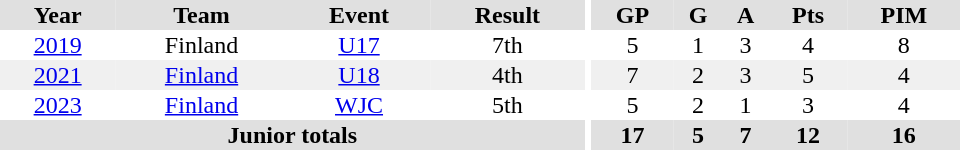<table border="0" cellpadding="1" cellspacing="0" ID="Table3" style="text-align:center; width:40em">
<tr ALIGN="center" bgcolor="#e0e0e0">
<th>Year</th>
<th>Team</th>
<th>Event</th>
<th>Result</th>
<th rowspan="99" bgcolor="#ffffff"></th>
<th>GP</th>
<th>G</th>
<th>A</th>
<th>Pts</th>
<th>PIM</th>
</tr>
<tr>
<td><a href='#'>2019</a></td>
<td>Finland</td>
<td><a href='#'>U17</a></td>
<td>7th</td>
<td>5</td>
<td>1</td>
<td>3</td>
<td>4</td>
<td>8</td>
</tr>
<tr bgcolor="#f0f0f0">
<td><a href='#'>2021</a></td>
<td><a href='#'>Finland</a></td>
<td><a href='#'>U18</a></td>
<td>4th</td>
<td>7</td>
<td>2</td>
<td>3</td>
<td>5</td>
<td>4</td>
</tr>
<tr>
<td><a href='#'>2023</a></td>
<td><a href='#'>Finland</a></td>
<td><a href='#'>WJC</a></td>
<td>5th</td>
<td>5</td>
<td>2</td>
<td>1</td>
<td>3</td>
<td>4</td>
</tr>
<tr ALIGN="center" bgcolor="#e0e0e0">
<th colspan=4>Junior totals</th>
<th>17</th>
<th>5</th>
<th>7</th>
<th>12</th>
<th>16</th>
</tr>
</table>
